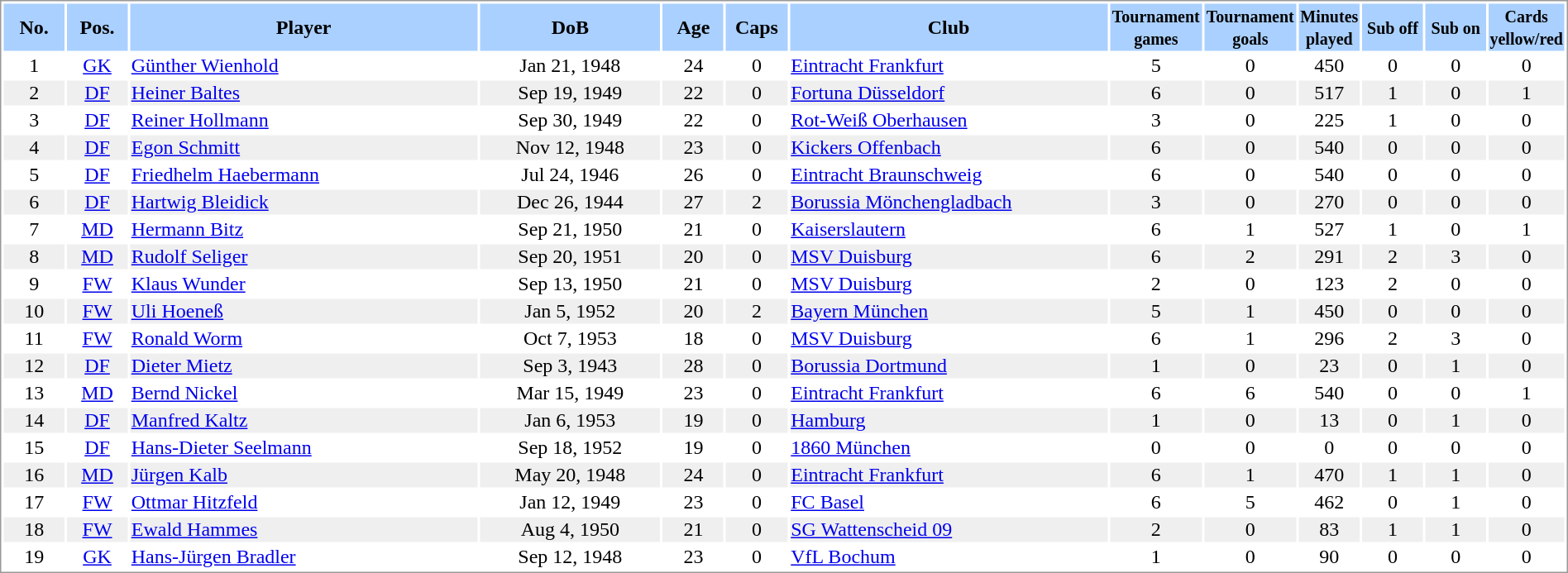<table border="0" width="100%" style="border: 1px solid #999; background-color:#FFFFFF; text-align:center">
<tr align="center" bgcolor="#AAD0FF">
<th width=4%>No.</th>
<th width=4%>Pos.</th>
<th width=23%>Player</th>
<th width=12%>DoB</th>
<th width=4%>Age</th>
<th width=4%>Caps</th>
<th width=21%>Club</th>
<th width=6%><small>Tournament<br>games</small></th>
<th width=6%><small>Tournament<br>goals</small></th>
<th width=4%><small>Minutes<br>played</small></th>
<th width=4%><small>Sub off</small></th>
<th width=4%><small>Sub on</small></th>
<th width=4%><small>Cards<br>yellow/red</small></th>
</tr>
<tr>
<td>1</td>
<td><a href='#'>GK</a></td>
<td align="left"><a href='#'>Günther Wienhold</a></td>
<td>Jan 21, 1948</td>
<td>24</td>
<td>0</td>
<td align="left"> <a href='#'>Eintracht Frankfurt</a></td>
<td>5</td>
<td>0</td>
<td>450</td>
<td>0</td>
<td>0</td>
<td>0</td>
</tr>
<tr bgcolor="#EFEFEF">
<td>2</td>
<td><a href='#'>DF</a></td>
<td align="left"><a href='#'>Heiner Baltes</a></td>
<td>Sep 19, 1949</td>
<td>22</td>
<td>0</td>
<td align="left"> <a href='#'>Fortuna Düsseldorf</a></td>
<td>6</td>
<td>0</td>
<td>517</td>
<td>1</td>
<td>0</td>
<td>1</td>
</tr>
<tr>
<td>3</td>
<td><a href='#'>DF</a></td>
<td align="left"><a href='#'>Reiner Hollmann</a></td>
<td>Sep 30, 1949</td>
<td>22</td>
<td>0</td>
<td align="left"> <a href='#'>Rot-Weiß Oberhausen</a></td>
<td>3</td>
<td>0</td>
<td>225</td>
<td>1</td>
<td>0</td>
<td>0</td>
</tr>
<tr bgcolor="#EFEFEF">
<td>4</td>
<td><a href='#'>DF</a></td>
<td align="left"><a href='#'>Egon Schmitt</a></td>
<td>Nov 12, 1948</td>
<td>23</td>
<td>0</td>
<td align="left"> <a href='#'>Kickers Offenbach</a></td>
<td>6</td>
<td>0</td>
<td>540</td>
<td>0</td>
<td>0</td>
<td>0</td>
</tr>
<tr>
<td>5</td>
<td><a href='#'>DF</a></td>
<td align="left"><a href='#'>Friedhelm Haebermann</a></td>
<td>Jul 24, 1946</td>
<td>26</td>
<td>0</td>
<td align="left"> <a href='#'>Eintracht Braunschweig</a></td>
<td>6</td>
<td>0</td>
<td>540</td>
<td>0</td>
<td>0</td>
<td>0</td>
</tr>
<tr bgcolor="#EFEFEF">
<td>6</td>
<td><a href='#'>DF</a></td>
<td align="left"><a href='#'>Hartwig Bleidick</a></td>
<td>Dec 26, 1944</td>
<td>27</td>
<td>2</td>
<td align="left"> <a href='#'>Borussia Mönchengladbach</a></td>
<td>3</td>
<td>0</td>
<td>270</td>
<td>0</td>
<td>0</td>
<td>0</td>
</tr>
<tr>
<td>7</td>
<td><a href='#'>MD</a></td>
<td align="left"><a href='#'>Hermann Bitz</a></td>
<td>Sep 21, 1950</td>
<td>21</td>
<td>0</td>
<td align="left"> <a href='#'>Kaiserslautern</a></td>
<td>6</td>
<td>1</td>
<td>527</td>
<td>1</td>
<td>0</td>
<td>1</td>
</tr>
<tr bgcolor="#EFEFEF">
<td>8</td>
<td><a href='#'>MD</a></td>
<td align="left"><a href='#'>Rudolf Seliger</a></td>
<td>Sep 20, 1951</td>
<td>20</td>
<td>0</td>
<td align="left"> <a href='#'>MSV Duisburg</a></td>
<td>6</td>
<td>2</td>
<td>291</td>
<td>2</td>
<td>3</td>
<td>0</td>
</tr>
<tr>
<td>9</td>
<td><a href='#'>FW</a></td>
<td align="left"><a href='#'>Klaus Wunder</a></td>
<td>Sep 13, 1950</td>
<td>21</td>
<td>0</td>
<td align="left"> <a href='#'>MSV Duisburg</a></td>
<td>2</td>
<td>0</td>
<td>123</td>
<td>2</td>
<td>0</td>
<td>0</td>
</tr>
<tr bgcolor="#EFEFEF">
<td>10</td>
<td><a href='#'>FW</a></td>
<td align="left"><a href='#'>Uli Hoeneß</a></td>
<td>Jan 5, 1952</td>
<td>20</td>
<td>2</td>
<td align="left"> <a href='#'>Bayern München</a></td>
<td>5</td>
<td>1</td>
<td>450</td>
<td>0</td>
<td>0</td>
<td>0</td>
</tr>
<tr>
<td>11</td>
<td><a href='#'>FW</a></td>
<td align="left"><a href='#'>Ronald Worm</a></td>
<td>Oct 7, 1953</td>
<td>18</td>
<td>0</td>
<td align="left"> <a href='#'>MSV Duisburg</a></td>
<td>6</td>
<td>1</td>
<td>296</td>
<td>2</td>
<td>3</td>
<td>0</td>
</tr>
<tr bgcolor="#EFEFEF">
<td>12</td>
<td><a href='#'>DF</a></td>
<td align="left"><a href='#'>Dieter Mietz</a></td>
<td>Sep 3, 1943</td>
<td>28</td>
<td>0</td>
<td align="left"> <a href='#'>Borussia Dortmund</a></td>
<td>1</td>
<td>0</td>
<td>23</td>
<td>0</td>
<td>1</td>
<td>0</td>
</tr>
<tr>
<td>13</td>
<td><a href='#'>MD</a></td>
<td align="left"><a href='#'>Bernd Nickel</a></td>
<td>Mar 15, 1949</td>
<td>23</td>
<td>0</td>
<td align="left"> <a href='#'>Eintracht Frankfurt</a></td>
<td>6</td>
<td>6</td>
<td>540</td>
<td>0</td>
<td>0</td>
<td>1</td>
</tr>
<tr bgcolor="#EFEFEF">
<td>14</td>
<td><a href='#'>DF</a></td>
<td align="left"><a href='#'>Manfred Kaltz</a></td>
<td>Jan 6, 1953</td>
<td>19</td>
<td>0</td>
<td align="left"> <a href='#'>Hamburg</a></td>
<td>1</td>
<td>0</td>
<td>13</td>
<td>0</td>
<td>1</td>
<td>0</td>
</tr>
<tr>
<td>15</td>
<td><a href='#'>DF</a></td>
<td align="left"><a href='#'>Hans-Dieter Seelmann</a></td>
<td>Sep 18, 1952</td>
<td>19</td>
<td>0</td>
<td align="left"> <a href='#'>1860 München</a></td>
<td>0</td>
<td>0</td>
<td>0</td>
<td>0</td>
<td>0</td>
<td>0</td>
</tr>
<tr bgcolor="#EFEFEF">
<td>16</td>
<td><a href='#'>MD</a></td>
<td align="left"><a href='#'>Jürgen Kalb</a></td>
<td>May 20, 1948</td>
<td>24</td>
<td>0</td>
<td align="left"> <a href='#'>Eintracht Frankfurt</a></td>
<td>6</td>
<td>1</td>
<td>470</td>
<td>1</td>
<td>1</td>
<td>0</td>
</tr>
<tr>
<td>17</td>
<td><a href='#'>FW</a></td>
<td align="left"><a href='#'>Ottmar Hitzfeld</a></td>
<td>Jan 12, 1949</td>
<td>23</td>
<td>0</td>
<td align="left"> <a href='#'>FC Basel</a></td>
<td>6</td>
<td>5</td>
<td>462</td>
<td>0</td>
<td>1</td>
<td>0</td>
</tr>
<tr bgcolor="#EFEFEF">
<td>18</td>
<td><a href='#'>FW</a></td>
<td align="left"><a href='#'>Ewald Hammes</a></td>
<td>Aug 4, 1950</td>
<td>21</td>
<td>0</td>
<td align="left"> <a href='#'>SG Wattenscheid 09</a></td>
<td>2</td>
<td>0</td>
<td>83</td>
<td>1</td>
<td>1</td>
<td>0</td>
</tr>
<tr>
<td>19</td>
<td><a href='#'>GK</a></td>
<td align="left"><a href='#'>Hans-Jürgen Bradler</a></td>
<td>Sep 12, 1948</td>
<td>23</td>
<td>0</td>
<td align="left"> <a href='#'>VfL Bochum</a></td>
<td>1</td>
<td>0</td>
<td>90</td>
<td>0</td>
<td>0</td>
<td>0</td>
</tr>
</table>
